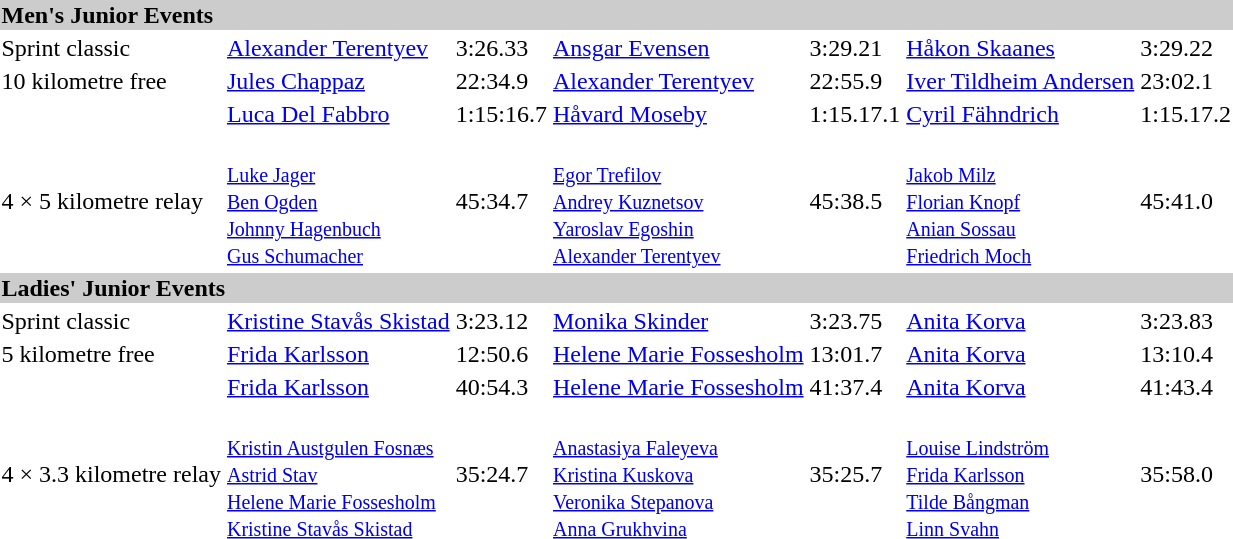<table>
<tr style="background:#ccc;">
<td colspan=7><strong>Men's Junior Events</strong></td>
</tr>
<tr>
<td>Sprint classic</td>
<td><a href='#'>Alexander Terentyev</a><br></td>
<td>3:26.33</td>
<td><a href='#'>Ansgar Evensen</a><br></td>
<td>3:29.21</td>
<td><a href='#'>Håkon Skaanes</a><br></td>
<td>3:29.22</td>
</tr>
<tr>
<td>10 kilometre free</td>
<td><a href='#'>Jules Chappaz</a><br></td>
<td>22:34.9</td>
<td><a href='#'>Alexander Terentyev</a><br></td>
<td>22:55.9</td>
<td><a href='#'>Iver Tildheim Andersen</a><br></td>
<td>23:02.1</td>
</tr>
<tr>
<td></td>
<td><a href='#'>Luca Del Fabbro</a><br></td>
<td>1:15:16.7</td>
<td><a href='#'>Håvard Moseby</a><br></td>
<td>1:15.17.1</td>
<td><a href='#'>Cyril Fähndrich</a><br></td>
<td>1:15.17.2</td>
</tr>
<tr>
<td>4 × 5 kilometre relay</td>
<td><br><small><a href='#'>Luke Jager</a><br><a href='#'>Ben Ogden</a><br><a href='#'>Johnny Hagenbuch</a><br><a href='#'>Gus Schumacher</a></small></td>
<td>45:34.7</td>
<td><br><small><a href='#'>Egor Trefilov</a><br><a href='#'>Andrey Kuznetsov</a><br><a href='#'>Yaroslav Egoshin</a><br><a href='#'>Alexander Terentyev</a></small></td>
<td>45:38.5</td>
<td><br><small><a href='#'>Jakob Milz</a><br><a href='#'>Florian Knopf</a><br><a href='#'>Anian Sossau</a><br><a href='#'>Friedrich Moch</a></small></td>
<td>45:41.0</td>
</tr>
<tr style="background:#ccc;">
<td colspan=7><strong>Ladies' Junior Events</strong></td>
</tr>
<tr>
<td>Sprint classic</td>
<td><a href='#'>Kristine Stavås Skistad</a><br></td>
<td>3:23.12</td>
<td><a href='#'>Monika Skinder</a><br></td>
<td>3:23.75</td>
<td><a href='#'>Anita Korva</a><br></td>
<td>3:23.83</td>
</tr>
<tr>
<td>5 kilometre free</td>
<td><a href='#'>Frida Karlsson</a><br></td>
<td>12:50.6</td>
<td><a href='#'>Helene Marie Fossesholm</a><br></td>
<td>13:01.7</td>
<td><a href='#'>Anita Korva</a><br></td>
<td>13:10.4</td>
</tr>
<tr>
<td></td>
<td><a href='#'>Frida Karlsson</a><br></td>
<td>40:54.3</td>
<td><a href='#'>Helene Marie Fossesholm</a><br></td>
<td>41:37.4</td>
<td><a href='#'>Anita Korva</a><br></td>
<td>41:43.4</td>
</tr>
<tr>
<td>4 × 3.3 kilometre relay</td>
<td><br><small><a href='#'>Kristin Austgulen Fosnæs</a><br><a href='#'>Astrid Stav</a><br><a href='#'>Helene Marie Fossesholm</a><br><a href='#'>Kristine Stavås Skistad</a></small></td>
<td>35:24.7</td>
<td><br><small><a href='#'>Anastasiya Faleyeva</a><br><a href='#'>Kristina Kuskova</a><br><a href='#'>Veronika Stepanova</a><br><a href='#'>Anna Grukhvina</a></small></td>
<td>35:25.7</td>
<td><br><small><a href='#'>Louise Lindström</a><br><a href='#'>Frida Karlsson</a><br><a href='#'>Tilde Bångman</a><br><a href='#'>Linn Svahn</a></small></td>
<td>35:58.0</td>
</tr>
</table>
